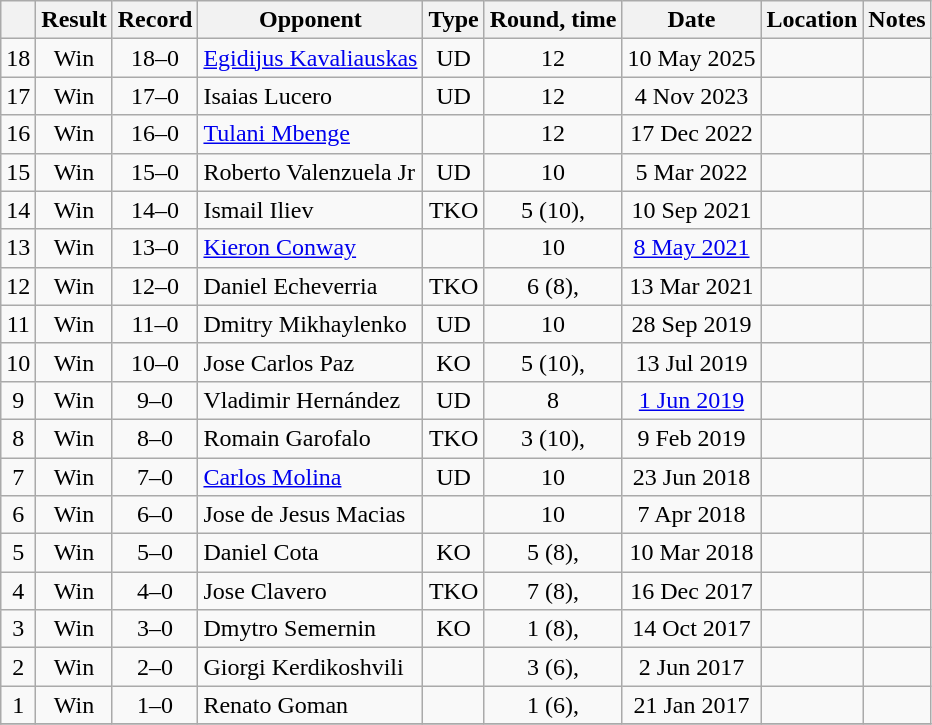<table class="wikitable" style="text-align:center">
<tr>
<th></th>
<th>Result</th>
<th>Record</th>
<th>Opponent</th>
<th>Type</th>
<th>Round, time</th>
<th>Date</th>
<th>Location</th>
<th>Notes</th>
</tr>
<tr>
<td>18</td>
<td>Win</td>
<td>18–0</td>
<td style="text-align:left;"> <a href='#'>Egidijus Kavaliauskas</a></td>
<td>UD</td>
<td>12</td>
<td>10 May 2025</td>
<td style="text-align:left;"> </td>
<td style="text-align:left;"></td>
</tr>
<tr>
<td>17</td>
<td>Win</td>
<td>17–0</td>
<td style="text-align:left;"> Isaias Lucero</td>
<td>UD</td>
<td>12</td>
<td>4 Nov 2023</td>
<td style="text-align:left;"> </td>
<td style="text-align:left;"></td>
</tr>
<tr>
<td>16</td>
<td>Win</td>
<td>16–0</td>
<td align="left"> <a href='#'>Tulani Mbenge</a></td>
<td></td>
<td>12</td>
<td>17 Dec 2022</td>
<td align="left"> </td>
<td align=left></td>
</tr>
<tr>
<td>15</td>
<td>Win</td>
<td>15–0</td>
<td align="left"> Roberto Valenzuela Jr</td>
<td>UD</td>
<td>10</td>
<td>5 Mar 2022</td>
<td align="left"> </td>
<td align="left"></td>
</tr>
<tr>
<td>14</td>
<td>Win</td>
<td>14–0</td>
<td align=left> Ismail Iliev</td>
<td>TKO</td>
<td>5 (10), </td>
<td>10 Sep 2021</td>
<td align=left></td>
<td align=left></td>
</tr>
<tr>
<td>13</td>
<td>Win</td>
<td>13–0</td>
<td align=left> <a href='#'>Kieron Conway</a></td>
<td></td>
<td>10</td>
<td><a href='#'>8 May 2021</a></td>
<td align=left> </td>
<td align=left></td>
</tr>
<tr>
<td>12</td>
<td>Win</td>
<td>12–0</td>
<td align=left> Daniel Echeverria</td>
<td>TKO</td>
<td>6 (8), </td>
<td>13 Mar 2021</td>
<td align=left> </td>
<td></td>
</tr>
<tr>
<td>11</td>
<td>Win</td>
<td>11–0</td>
<td align=left> Dmitry Mikhaylenko</td>
<td>UD</td>
<td>10</td>
<td>28 Sep 2019</td>
<td align=left></td>
<td></td>
</tr>
<tr>
<td>10</td>
<td>Win</td>
<td>10–0</td>
<td align=left> Jose Carlos Paz</td>
<td>KO</td>
<td>5 (10), </td>
<td>13 Jul 2019</td>
<td align=left></td>
<td></td>
</tr>
<tr>
<td>9</td>
<td>Win</td>
<td>9–0</td>
<td align=left> Vladimir Hernández</td>
<td>UD</td>
<td>8</td>
<td><a href='#'>1 Jun 2019</a></td>
<td align=left></td>
<td></td>
</tr>
<tr>
<td>8</td>
<td>Win</td>
<td>8–0</td>
<td align=left> Romain Garofalo</td>
<td>TKO</td>
<td>3 (10), </td>
<td>9 Feb 2019</td>
<td align=left></td>
<td align=left></td>
</tr>
<tr>
<td>7</td>
<td>Win</td>
<td>7–0</td>
<td align=left> <a href='#'>Carlos Molina</a></td>
<td>UD</td>
<td>10</td>
<td>23 Jun 2018</td>
<td align=left></td>
<td></td>
</tr>
<tr>
<td>6</td>
<td>Win</td>
<td>6–0</td>
<td align=left> Jose de Jesus Macias</td>
<td></td>
<td>10</td>
<td>7 Apr 2018</td>
<td align=left></td>
<td></td>
</tr>
<tr>
<td>5</td>
<td>Win</td>
<td>5–0</td>
<td align=left> Daniel Cota</td>
<td>KO</td>
<td>5 (8), </td>
<td>10 Mar 2018</td>
<td align=left></td>
<td></td>
</tr>
<tr>
<td>4</td>
<td>Win</td>
<td>4–0</td>
<td align=left> Jose Clavero</td>
<td>TKO</td>
<td>7 (8), </td>
<td>16 Dec 2017</td>
<td align=left></td>
<td></td>
</tr>
<tr>
<td>3</td>
<td>Win</td>
<td>3–0</td>
<td align=left> Dmytro Semernin</td>
<td>KO</td>
<td>1 (8), </td>
<td>14 Oct 2017</td>
<td align=left></td>
<td></td>
</tr>
<tr>
<td>2</td>
<td>Win</td>
<td>2–0</td>
<td align=left> Giorgi Kerdikoshvili</td>
<td></td>
<td>3 (6), </td>
<td>2 Jun 2017</td>
<td align=left></td>
<td></td>
</tr>
<tr>
<td>1</td>
<td>Win</td>
<td>1–0</td>
<td align=left> Renato Goman</td>
<td></td>
<td>1 (6), </td>
<td>21 Jan 2017</td>
<td align=left></td>
<td></td>
</tr>
<tr>
</tr>
</table>
